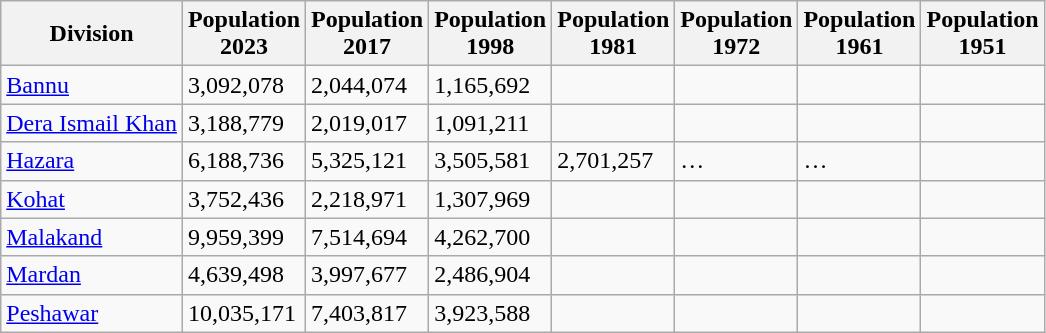<table class="wikitable sortable static-row-numbers static-row-header-hash">
<tr>
<th>Division</th>
<th>Population<br>2023</th>
<th>Population<br>2017</th>
<th>Population<br>1998</th>
<th>Population<br>1981</th>
<th>Population<br>1972</th>
<th>Population<br>1961</th>
<th>Population<br>1951</th>
</tr>
<tr>
<td><a href='#'>Bannu</a></td>
<td>3,092,078</td>
<td>2,044,074</td>
<td>1,165,692</td>
<td></td>
<td></td>
<td></td>
<td></td>
</tr>
<tr>
<td><a href='#'>Dera Ismail Khan</a></td>
<td>3,188,779</td>
<td>2,019,017</td>
<td>1,091,211</td>
<td></td>
<td></td>
<td></td>
<td></td>
</tr>
<tr>
<td><a href='#'>Hazara</a></td>
<td>6,188,736</td>
<td>5,325,121</td>
<td>3,505,581</td>
<td>2,701,257</td>
<td>…</td>
<td>…</td>
<td></td>
</tr>
<tr>
<td><a href='#'>Kohat</a></td>
<td>3,752,436</td>
<td>2,218,971</td>
<td>1,307,969</td>
<td></td>
<td></td>
<td></td>
<td></td>
</tr>
<tr>
<td><a href='#'>Malakand</a></td>
<td>9,959,399</td>
<td>7,514,694</td>
<td>4,262,700</td>
<td></td>
<td></td>
<td></td>
<td></td>
</tr>
<tr>
<td><a href='#'>Mardan</a></td>
<td>4,639,498</td>
<td>3,997,677</td>
<td>2,486,904</td>
<td></td>
<td></td>
<td></td>
<td></td>
</tr>
<tr>
<td><a href='#'>Peshawar</a></td>
<td>10,035,171</td>
<td>7,403,817</td>
<td>3,923,588</td>
<td></td>
<td></td>
<td></td>
<td></td>
</tr>
</table>
